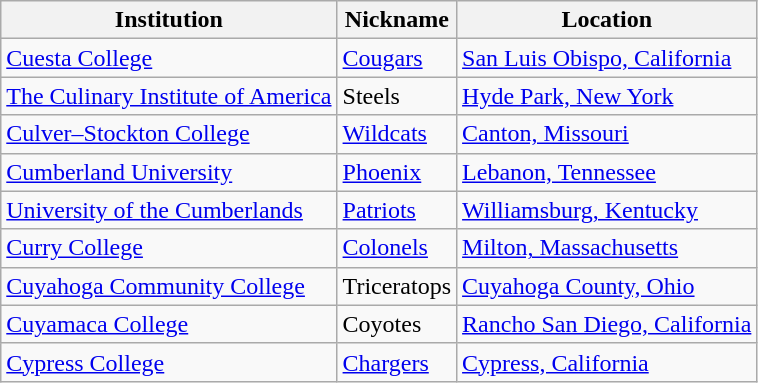<table class="wikitable">
<tr>
<th>Institution</th>
<th>Nickname</th>
<th>Location</th>
</tr>
<tr>
<td><a href='#'>Cuesta College</a></td>
<td><a href='#'>Cougars</a></td>
<td><a href='#'>San Luis Obispo, California</a></td>
</tr>
<tr>
<td><a href='#'>The Culinary Institute of America</a></td>
<td>Steels</td>
<td><a href='#'>Hyde Park, New York</a></td>
</tr>
<tr>
<td><a href='#'>Culver–Stockton College</a></td>
<td><a href='#'>Wildcats</a></td>
<td><a href='#'>Canton, Missouri</a></td>
</tr>
<tr>
<td><a href='#'>Cumberland University</a></td>
<td><a href='#'>Phoenix</a></td>
<td><a href='#'>Lebanon, Tennessee</a></td>
</tr>
<tr>
<td><a href='#'>University of the Cumberlands</a></td>
<td><a href='#'>Patriots</a></td>
<td><a href='#'>Williamsburg, Kentucky</a></td>
</tr>
<tr>
<td><a href='#'>Curry College</a></td>
<td><a href='#'>Colonels</a></td>
<td><a href='#'>Milton, Massachusetts</a></td>
</tr>
<tr>
<td><a href='#'>Cuyahoga Community College</a></td>
<td>Triceratops</td>
<td><a href='#'>Cuyahoga County, Ohio</a></td>
</tr>
<tr>
<td><a href='#'>Cuyamaca College</a></td>
<td>Coyotes</td>
<td><a href='#'>Rancho San Diego, California</a></td>
</tr>
<tr>
<td><a href='#'>Cypress College</a></td>
<td><a href='#'>Chargers</a></td>
<td><a href='#'>Cypress, California</a></td>
</tr>
</table>
